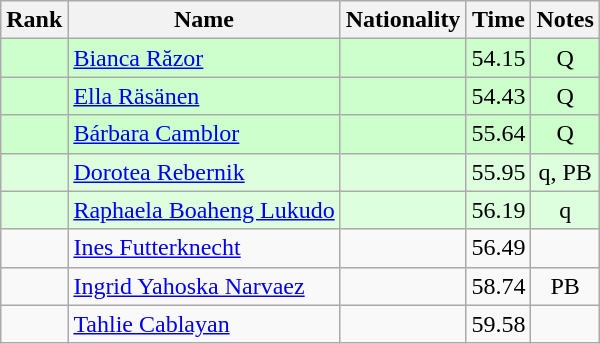<table class="wikitable sortable" style="text-align:center">
<tr>
<th>Rank</th>
<th>Name</th>
<th>Nationality</th>
<th>Time</th>
<th>Notes</th>
</tr>
<tr bgcolor=ccffcc>
<td></td>
<td align=left><a href='#'>Bianca Răzor</a></td>
<td align=left></td>
<td>54.15</td>
<td>Q</td>
</tr>
<tr bgcolor=ccffcc>
<td></td>
<td align=left><a href='#'>Ella Räsänen</a></td>
<td align=left></td>
<td>54.43</td>
<td>Q</td>
</tr>
<tr bgcolor=ccffcc>
<td></td>
<td align=left><a href='#'>Bárbara Camblor</a></td>
<td align=left></td>
<td>55.64</td>
<td>Q</td>
</tr>
<tr bgcolor=ddffdd>
<td></td>
<td align=left><a href='#'>Dorotea Rebernik</a></td>
<td align=left></td>
<td>55.95</td>
<td>q, PB</td>
</tr>
<tr bgcolor=ddffdd>
<td></td>
<td align=left><a href='#'>Raphaela Boaheng Lukudo</a></td>
<td align=left></td>
<td>56.19</td>
<td>q</td>
</tr>
<tr>
<td></td>
<td align=left><a href='#'>Ines Futterknecht</a></td>
<td align=left></td>
<td>56.49</td>
<td></td>
</tr>
<tr>
<td></td>
<td align=left><a href='#'>Ingrid Yahoska Narvaez</a></td>
<td align=left></td>
<td>58.74</td>
<td>PB</td>
</tr>
<tr>
<td></td>
<td align=left><a href='#'>Tahlie Cablayan</a></td>
<td align=left></td>
<td>59.58</td>
<td></td>
</tr>
</table>
